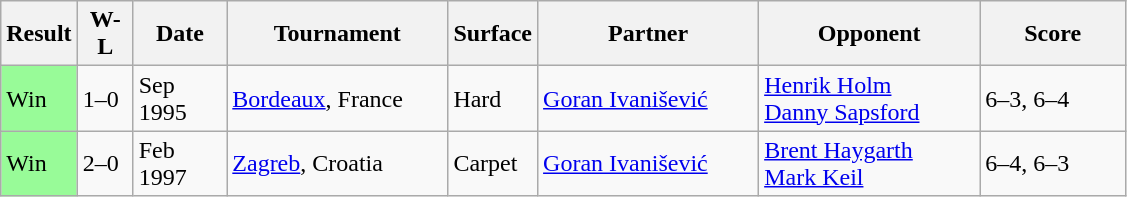<table class="sortable wikitable">
<tr>
<th>Result</th>
<th style="width:30px" class="unsortable">W-L</th>
<th style="width:55px">Date</th>
<th style="width:140px">Tournament</th>
<th style="width:50px">Surface</th>
<th style="width:140px">Partner</th>
<th style="width:140px">Opponent</th>
<th style="width:90px" class="unsortable">Score</th>
</tr>
<tr>
<td style="background:#98fb98;">Win</td>
<td>1–0</td>
<td>Sep 1995</td>
<td><a href='#'>Bordeaux</a>, France</td>
<td>Hard</td>
<td> <a href='#'>Goran Ivanišević</a></td>
<td> <a href='#'>Henrik Holm</a><br> <a href='#'>Danny Sapsford</a></td>
<td>6–3, 6–4</td>
</tr>
<tr>
<td style="background:#98fb98;">Win</td>
<td>2–0</td>
<td>Feb 1997</td>
<td><a href='#'>Zagreb</a>, Croatia</td>
<td>Carpet</td>
<td> <a href='#'>Goran Ivanišević</a></td>
<td> <a href='#'>Brent Haygarth</a><br> <a href='#'>Mark Keil</a></td>
<td>6–4, 6–3</td>
</tr>
</table>
